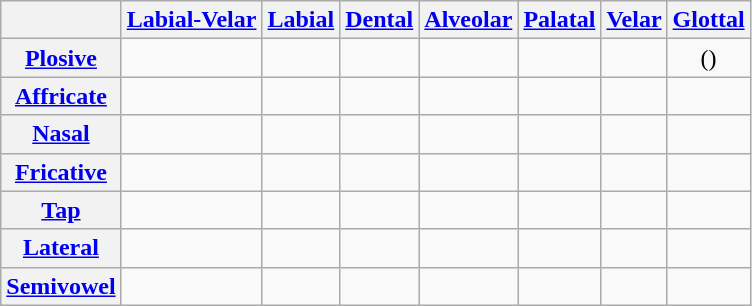<table class="wikitable" style="text-align:center;">
<tr>
<th></th>
<th><a href='#'>Labial-Velar</a></th>
<th><a href='#'>Labial</a></th>
<th><a href='#'>Dental</a></th>
<th><a href='#'>Alveolar</a></th>
<th><a href='#'>Palatal</a></th>
<th><a href='#'>Velar</a></th>
<th><a href='#'>Glottal</a></th>
</tr>
<tr>
<th><a href='#'>Plosive</a></th>
<td></td>
<td></td>
<td></td>
<td></td>
<td></td>
<td></td>
<td>()</td>
</tr>
<tr>
<th><a href='#'>Affricate</a></th>
<td></td>
<td></td>
<td></td>
<td></td>
<td></td>
<td></td>
<td></td>
</tr>
<tr>
<th><a href='#'>Nasal</a></th>
<td></td>
<td></td>
<td></td>
<td></td>
<td></td>
<td></td>
<td></td>
</tr>
<tr>
<th><a href='#'>Fricative</a></th>
<td></td>
<td>       </td>
<td></td>
<td></td>
<td></td>
<td></td>
<td></td>
</tr>
<tr>
<th><a href='#'>Tap</a></th>
<td></td>
<td></td>
<td></td>
<td></td>
<td></td>
<td></td>
<td></td>
</tr>
<tr>
<th><a href='#'>Lateral</a></th>
<td></td>
<td></td>
<td></td>
<td></td>
<td></td>
<td></td>
<td></td>
</tr>
<tr>
<th><a href='#'>Semivowel</a></th>
<td></td>
<td></td>
<td></td>
<td></td>
<td></td>
<td></td>
<td></td>
</tr>
</table>
